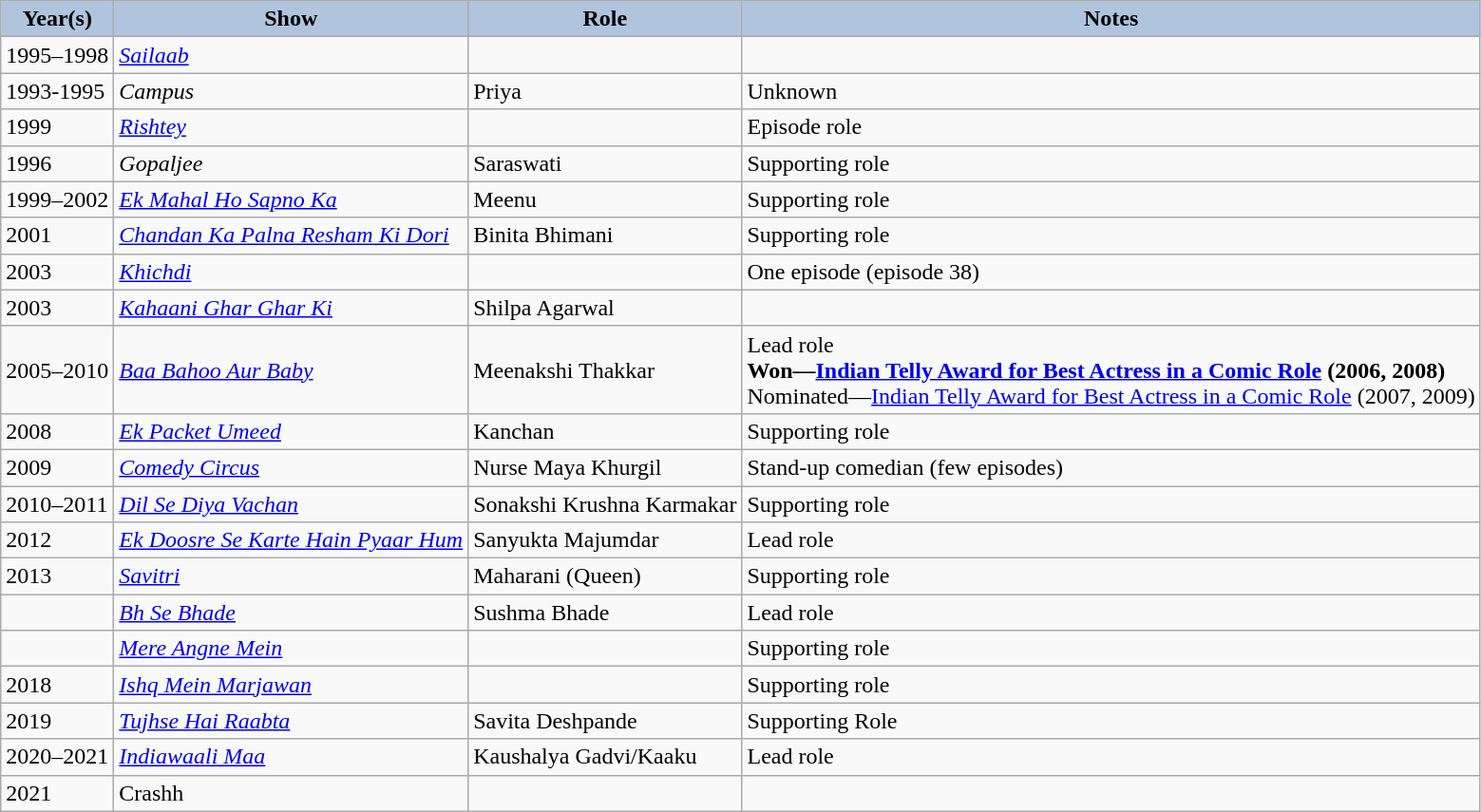<table class="wikitable sortable">
<tr>
<th style="background:#B0C4DE;">Year(s)</th>
<th style="background:#B0C4DE;">Show</th>
<th style="background:#B0C4DE;">Role</th>
<th style="background:#B0C4DE;">Notes</th>
</tr>
<tr>
<td>1995–1998</td>
<td><em><a href='#'>Sailaab</a></em></td>
<td></td>
<td></td>
</tr>
<tr>
<td>1993-1995</td>
<td><em>Campus</em></td>
<td>Priya</td>
<td>Unknown</td>
</tr>
<tr>
<td>1999</td>
<td><em><a href='#'>Rishtey</a></em></td>
<td></td>
<td>Episode role</td>
</tr>
<tr>
<td>1996</td>
<td><em>Gopaljee</em></td>
<td>Saraswati</td>
<td>Supporting role</td>
</tr>
<tr>
<td>1999–2002</td>
<td><em><a href='#'>Ek Mahal Ho Sapno Ka</a></em></td>
<td>Meenu</td>
<td>Supporting role</td>
</tr>
<tr>
<td>2001</td>
<td><em><a href='#'>Chandan Ka Palna Resham Ki Dori</a></em></td>
<td>Binita Bhimani</td>
<td>Supporting role</td>
</tr>
<tr>
<td>2003</td>
<td><em><a href='#'>Khichdi</a></em></td>
<td></td>
<td>One episode (episode 38)</td>
</tr>
<tr>
<td>2003</td>
<td><em><a href='#'>Kahaani Ghar Ghar Ki</a></em></td>
<td>Shilpa Agarwal</td>
</tr>
<tr>
<td>2005–2010</td>
<td><em><a href='#'>Baa Bahoo Aur Baby</a></em></td>
<td>Meenakshi Thakkar</td>
<td>Lead role<br><strong>Won—<a href='#'>Indian Telly Award for Best Actress in a Comic Role</a> (2006, 2008)</strong><br>Nominated—<a href='#'>Indian Telly Award for Best Actress in a Comic Role</a> (2007, 2009)</td>
</tr>
<tr>
<td>2008</td>
<td><em><a href='#'>Ek Packet Umeed</a></em></td>
<td>Kanchan</td>
<td>Supporting role</td>
</tr>
<tr>
<td>2009</td>
<td><em><a href='#'>Comedy Circus</a></em></td>
<td>Nurse Maya Khurgil</td>
<td>Stand-up comedian (few episodes)</td>
</tr>
<tr>
<td>2010–2011</td>
<td><em><a href='#'>Dil Se Diya Vachan</a></em></td>
<td>Sonakshi Krushna Karmakar</td>
<td>Supporting role</td>
</tr>
<tr>
<td>2012</td>
<td><em><a href='#'>Ek Doosre Se Karte Hain Pyaar Hum</a></em></td>
<td>Sanyukta Majumdar</td>
<td>Lead role</td>
</tr>
<tr>
<td>2013</td>
<td><em><a href='#'>Savitri</a></em></td>
<td>Maharani (Queen)</td>
<td>Supporting role</td>
</tr>
<tr>
<td></td>
<td><em><a href='#'>Bh Se Bhade</a></em></td>
<td>Sushma Bhade</td>
<td>Lead role</td>
</tr>
<tr>
<td></td>
<td><em><a href='#'>Mere Angne Mein</a></em></td>
<td></td>
<td>Supporting role</td>
</tr>
<tr>
<td>2018</td>
<td><em><a href='#'>Ishq Mein Marjawan</a></em></td>
<td></td>
<td>Supporting role</td>
</tr>
<tr>
<td>2019</td>
<td><em><a href='#'>Tujhse Hai Raabta</a></em></td>
<td>Savita Deshpande</td>
<td>Supporting Role</td>
</tr>
<tr>
<td>2020–2021</td>
<td><em><a href='#'>Indiawaali Maa</a></em></td>
<td>Kaushalya Gadvi/Kaaku</td>
<td>Lead role</td>
</tr>
<tr>
<td>2021</td>
<td>Crashh</td>
<td></td>
<td></td>
</tr>
</table>
